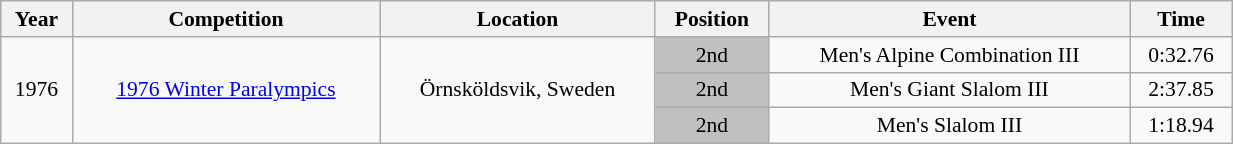<table class="wikitable" width=65% style="font-size:90%; text-align:center;">
<tr>
<th>Year</th>
<th>Competition</th>
<th>Location</th>
<th>Position</th>
<th>Event</th>
<th>Time</th>
</tr>
<tr>
<td rowspan=3>1976</td>
<td rowspan=3><a href='#'>1976 Winter Paralympics</a></td>
<td rowspan=3>Örnsköldsvik, Sweden</td>
<td bgcolor=silver>2nd</td>
<td>Men's Alpine Combination III</td>
<td>0:32.76</td>
</tr>
<tr>
<td bgcolor=silver>2nd</td>
<td>Men's Giant Slalom III</td>
<td>2:37.85</td>
</tr>
<tr>
<td bgcolor=silver>2nd</td>
<td>Men's Slalom III</td>
<td>1:18.94</td>
</tr>
</table>
